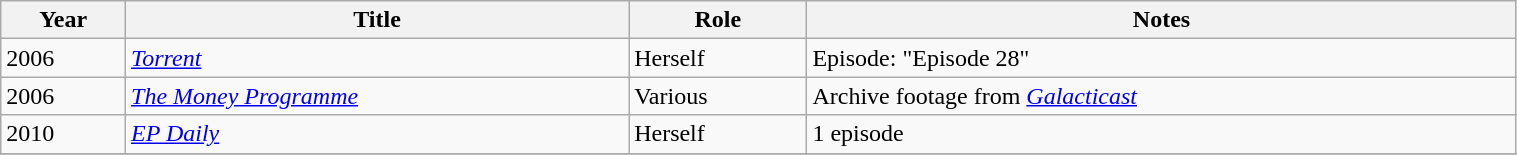<table width="80%" class="wikitable sortable">
<tr>
<th>Year</th>
<th>Title</th>
<th>Role</th>
<th class="unsortable">Notes</th>
</tr>
<tr>
<td>2006</td>
<td><em><a href='#'>Torrent</a></em></td>
<td>Herself</td>
<td>Episode: "Episode 28"</td>
</tr>
<tr>
<td>2006</td>
<td data-sort-value="Money Programme, The"><em><a href='#'>The Money Programme</a></em></td>
<td>Various</td>
<td>Archive footage from <em><a href='#'>Galacticast</a></em></td>
</tr>
<tr>
<td>2010</td>
<td><em><a href='#'>EP Daily</a></em></td>
<td>Herself</td>
<td>1 episode</td>
</tr>
<tr>
</tr>
</table>
